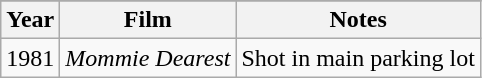<table class="wikitable">
<tr>
</tr>
<tr>
<th>Year</th>
<th>Film</th>
<th>Notes</th>
</tr>
<tr>
<td>1981</td>
<td><em>Mommie Dearest</em></td>
<td>Shot in main parking lot</td>
</tr>
</table>
